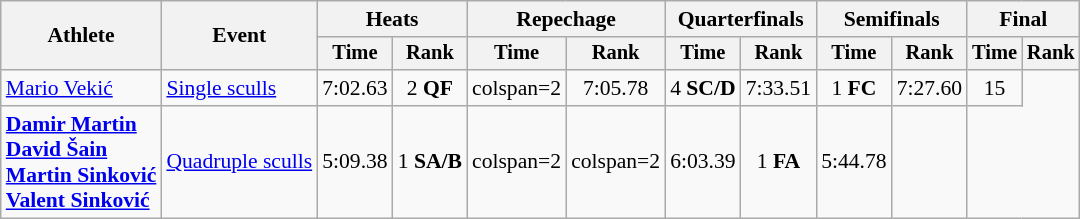<table class="wikitable" style="font-size:90%">
<tr>
<th rowspan="2">Athlete</th>
<th rowspan="2">Event</th>
<th colspan="2">Heats</th>
<th colspan="2">Repechage</th>
<th colspan=2>Quarterfinals</th>
<th colspan="2">Semifinals</th>
<th colspan="2">Final</th>
</tr>
<tr style="font-size:95%">
<th>Time</th>
<th>Rank</th>
<th>Time</th>
<th>Rank</th>
<th>Time</th>
<th>Rank</th>
<th>Time</th>
<th>Rank</th>
<th>Time</th>
<th>Rank</th>
</tr>
<tr align=center>
<td align=left><a href='#'>Mario Vekić</a></td>
<td align=left><a href='#'>Single sculls</a></td>
<td>7:02.63</td>
<td>2 <strong>QF</strong></td>
<td>colspan=2 </td>
<td>7:05.78</td>
<td>4 <strong>SC/D</strong></td>
<td>7:33.51</td>
<td>1 <strong>FC</strong></td>
<td>7:27.60</td>
<td>15</td>
</tr>
<tr align=center>
<td align=left><strong><a href='#'>Damir Martin</a><br><a href='#'>David Šain</a><br><a href='#'>Martin Sinković</a><br><a href='#'>Valent Sinković</a></strong></td>
<td align=left><a href='#'>Quadruple sculls</a></td>
<td>5:09.38</td>
<td>1 <strong>SA/B</strong></td>
<td>colspan=2 </td>
<td>colspan=2 </td>
<td>6:03.39</td>
<td>1 <strong>FA</strong></td>
<td>5:44.78</td>
<td></td>
</tr>
</table>
